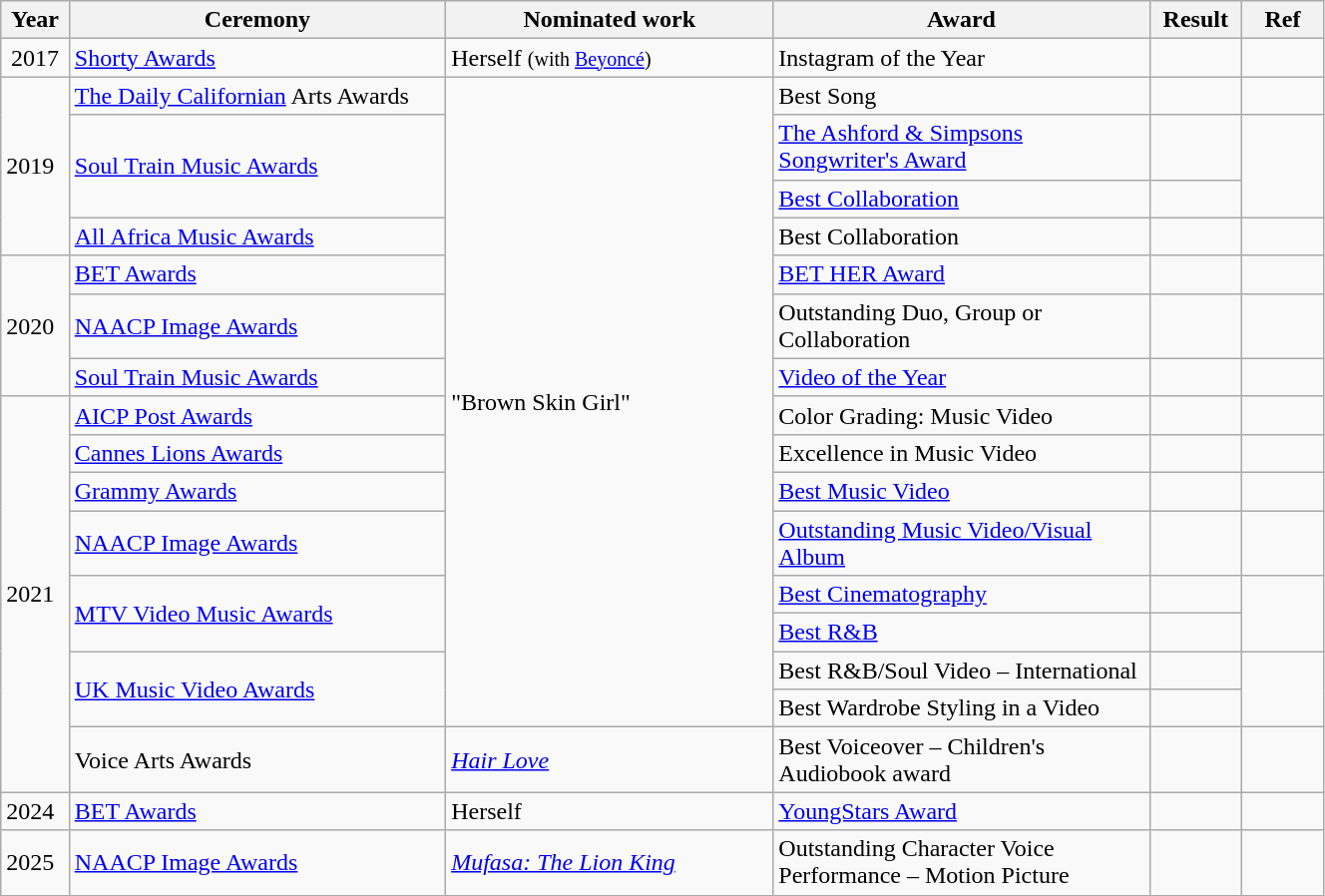<table class="wikitable" style="width:70%;">
<tr>
<th style="width:3%;">Year</th>
<th style="width:23%;">Ceremony</th>
<th style="width:20%;">Nominated work</th>
<th style="width:23%;">Award</th>
<th style="width:5%;">Result</th>
<th style="width:5%;">Ref</th>
</tr>
<tr>
<td align="center">2017</td>
<td><a href='#'>Shorty Awards</a></td>
<td>Herself <small>(with <a href='#'>Beyoncé</a>)</small></td>
<td>Instagram of the Year</td>
<td></td>
<td></td>
</tr>
<tr>
<td rowspan="4">2019</td>
<td><a href='#'>The Daily Californian</a> Arts Awards</td>
<td rowspan="15">"Brown Skin Girl"</td>
<td>Best Song</td>
<td></td>
<td style="text-align:center;"></td>
</tr>
<tr>
<td rowspan="2"><a href='#'>Soul Train Music Awards</a></td>
<td><a href='#'>The Ashford & Simpsons Songwriter's Award</a></td>
<td></td>
<td rowspan="2" style="text-align:center;"></td>
</tr>
<tr>
<td><a href='#'>Best Collaboration</a></td>
<td></td>
</tr>
<tr>
<td><a href='#'>All Africa Music Awards</a></td>
<td>Best Collaboration</td>
<td></td>
<td style="text-align:center;"></td>
</tr>
<tr>
<td rowspan="3">2020</td>
<td><a href='#'>BET Awards</a></td>
<td><a href='#'>BET HER Award</a></td>
<td></td>
<td style="text-align:center;"></td>
</tr>
<tr>
<td><a href='#'>NAACP Image Awards</a></td>
<td>Outstanding Duo, Group or Collaboration</td>
<td></td>
<td style="text-align:center;"></td>
</tr>
<tr>
<td><a href='#'>Soul Train Music Awards</a></td>
<td><a href='#'>Video of the Year</a></td>
<td></td>
<td style="text-align:center;"></td>
</tr>
<tr>
<td rowspan="9">2021</td>
<td><a href='#'>AICP Post Awards</a></td>
<td>Color Grading: Music Video</td>
<td></td>
<td style="text-align:center;"></td>
</tr>
<tr>
<td><a href='#'>Cannes Lions Awards</a></td>
<td>Excellence in Music Video</td>
<td></td>
<td style="text-align:center;"></td>
</tr>
<tr>
<td><a href='#'>Grammy Awards</a></td>
<td><a href='#'>Best Music Video</a></td>
<td></td>
<td style="text-align:center;"></td>
</tr>
<tr>
<td><a href='#'>NAACP Image Awards</a></td>
<td><a href='#'>Outstanding Music Video/Visual Album</a></td>
<td></td>
<td style="text-align:center;"></td>
</tr>
<tr>
<td rowspan="2"><a href='#'>MTV Video Music Awards</a></td>
<td><a href='#'>Best Cinematography</a></td>
<td></td>
<td rowspan="2" style="text-align:center;"></td>
</tr>
<tr>
<td><a href='#'>Best R&B</a></td>
<td></td>
</tr>
<tr>
<td rowspan="2"><a href='#'>UK Music Video Awards</a></td>
<td>Best R&B/Soul Video – International</td>
<td></td>
<td rowspan="2" style="text-align:center;"></td>
</tr>
<tr>
<td>Best Wardrobe Styling in a Video</td>
<td></td>
</tr>
<tr>
<td>Voice Arts Awards</td>
<td><em><a href='#'>Hair Love</a></em></td>
<td>Best Voiceover – Children's Audiobook award</td>
<td></td>
<td style="text-align:center;"></td>
</tr>
<tr>
<td>2024</td>
<td><a href='#'>BET Awards</a></td>
<td>Herself</td>
<td><a href='#'>YoungStars Award</a></td>
<td></td>
<td style="text-align:center;"></td>
</tr>
<tr>
<td>2025</td>
<td><a href='#'>NAACP Image Awards</a></td>
<td><em><a href='#'>Mufasa: The Lion King</a></em></td>
<td>Outstanding Character Voice Performance – Motion Picture</td>
<td></td>
<td style="text-align:center;"></td>
</tr>
</table>
